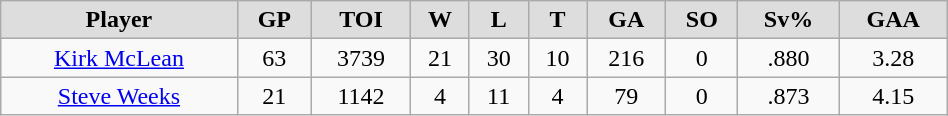<table class="wikitable" width="50%">
<tr align="center"  bgcolor="#dddddd">
<td><strong>Player</strong></td>
<td><strong>GP</strong></td>
<td><strong>TOI</strong></td>
<td><strong>W</strong></td>
<td><strong>L</strong></td>
<td><strong>T</strong></td>
<td><strong>GA</strong></td>
<td><strong>SO</strong></td>
<td><strong>Sv%</strong></td>
<td><strong>GAA</strong></td>
</tr>
<tr align="center">
<td><a href='#'>Kirk McLean</a></td>
<td>63</td>
<td>3739</td>
<td>21</td>
<td>30</td>
<td>10</td>
<td>216</td>
<td>0</td>
<td>.880</td>
<td>3.28</td>
</tr>
<tr align="center">
<td><a href='#'>Steve Weeks</a></td>
<td>21</td>
<td>1142</td>
<td>4</td>
<td>11</td>
<td>4</td>
<td>79</td>
<td>0</td>
<td>.873</td>
<td>4.15</td>
</tr>
</table>
